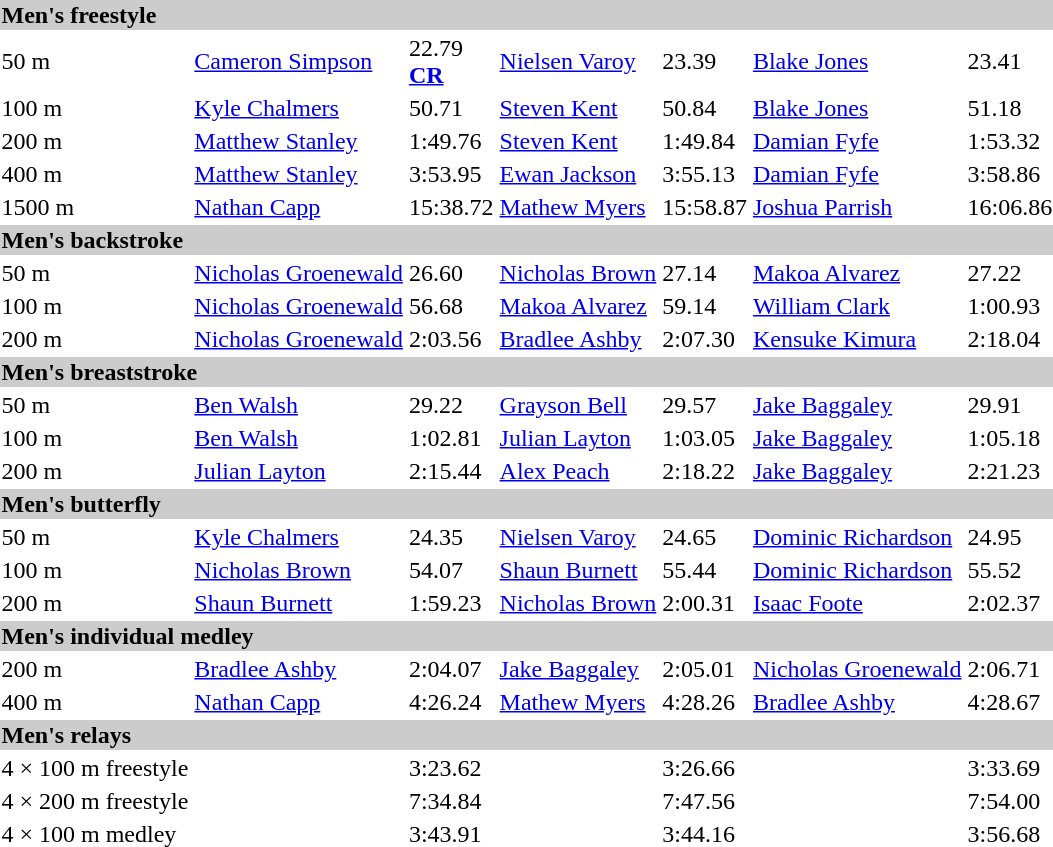<table>
<tr bgcolor="#cccccc">
<td colspan=7><strong>Men's freestyle</strong></td>
</tr>
<tr>
<td>50 m</td>
<td><a href='#'>Cameron Simpson</a> <br> </td>
<td>22.79 <br><strong><a href='#'>CR</a></strong></td>
<td><a href='#'>Nielsen Varoy</a> <br> </td>
<td>23.39</td>
<td><a href='#'>Blake Jones</a> <br> </td>
<td>23.41</td>
</tr>
<tr>
<td>100 m</td>
<td><a href='#'>Kyle Chalmers</a> <br> </td>
<td>50.71</td>
<td><a href='#'>Steven Kent</a> <br> </td>
<td>50.84</td>
<td><a href='#'>Blake Jones</a> <br> </td>
<td>51.18</td>
</tr>
<tr>
<td>200 m</td>
<td><a href='#'>Matthew Stanley</a> <br> </td>
<td>1:49.76</td>
<td><a href='#'>Steven Kent</a> <br> </td>
<td>1:49.84</td>
<td><a href='#'>Damian Fyfe</a> <br> </td>
<td>1:53.32</td>
</tr>
<tr>
<td>400 m</td>
<td><a href='#'>Matthew Stanley</a> <br> </td>
<td>3:53.95</td>
<td><a href='#'>Ewan Jackson</a> <br> </td>
<td>3:55.13</td>
<td><a href='#'>Damian Fyfe</a> <br> </td>
<td>3:58.86</td>
</tr>
<tr>
<td>1500 m</td>
<td><a href='#'>Nathan Capp</a> <br> </td>
<td>15:38.72</td>
<td><a href='#'>Mathew Myers</a> <br> </td>
<td>15:58.87</td>
<td><a href='#'>Joshua Parrish</a> <br> </td>
<td>16:06.86</td>
</tr>
<tr bgcolor="#cccccc">
<td colspan=7><strong>Men's backstroke</strong></td>
</tr>
<tr>
<td>50 m</td>
<td><a href='#'>Nicholas Groenewald</a> <br> </td>
<td>26.60</td>
<td><a href='#'>Nicholas Brown</a> <br> </td>
<td>27.14</td>
<td><a href='#'>Makoa Alvarez</a> <br> </td>
<td>27.22</td>
</tr>
<tr>
<td>100 m</td>
<td><a href='#'>Nicholas Groenewald</a> <br> </td>
<td>56.68</td>
<td><a href='#'>Makoa Alvarez</a> <br> </td>
<td>59.14</td>
<td><a href='#'>William Clark</a> <br> </td>
<td>1:00.93</td>
</tr>
<tr>
<td>200 m</td>
<td><a href='#'>Nicholas Groenewald</a> <br> </td>
<td>2:03.56</td>
<td><a href='#'>Bradlee Ashby</a> <br> </td>
<td>2:07.30</td>
<td><a href='#'>Kensuke Kimura</a> <br> </td>
<td>2:18.04</td>
</tr>
<tr bgcolor="#cccccc">
<td colspan=7><strong>Men's breaststroke</strong></td>
</tr>
<tr>
<td>50 m</td>
<td><a href='#'>Ben Walsh</a> <br> </td>
<td>29.22</td>
<td><a href='#'>Grayson Bell</a> <br> </td>
<td>29.57</td>
<td><a href='#'>Jake Baggaley</a> <br> </td>
<td>29.91</td>
</tr>
<tr>
<td>100 m</td>
<td><a href='#'>Ben Walsh</a> <br> </td>
<td>1:02.81</td>
<td><a href='#'>Julian Layton</a> <br> </td>
<td>1:03.05</td>
<td><a href='#'>Jake Baggaley</a> <br> </td>
<td>1:05.18</td>
</tr>
<tr>
<td>200 m</td>
<td><a href='#'>Julian Layton</a> <br> </td>
<td>2:15.44</td>
<td><a href='#'>Alex Peach</a> <br> </td>
<td>2:18.22</td>
<td><a href='#'>Jake Baggaley</a> <br> </td>
<td>2:21.23</td>
</tr>
<tr bgcolor="#cccccc">
<td colspan=7><strong>Men's butterfly</strong></td>
</tr>
<tr>
<td>50 m</td>
<td><a href='#'>Kyle Chalmers</a> <br> </td>
<td>24.35</td>
<td><a href='#'>Nielsen Varoy</a> <br> </td>
<td>24.65</td>
<td><a href='#'>Dominic Richardson</a> <br> </td>
<td>24.95</td>
</tr>
<tr>
<td>100 m</td>
<td><a href='#'>Nicholas Brown</a> <br> </td>
<td>54.07</td>
<td><a href='#'>Shaun Burnett</a> <br> </td>
<td>55.44</td>
<td><a href='#'>Dominic Richardson</a> <br> </td>
<td>55.52</td>
</tr>
<tr>
<td>200 m</td>
<td><a href='#'>Shaun Burnett</a> <br> </td>
<td>1:59.23</td>
<td><a href='#'>Nicholas Brown</a> <br> </td>
<td>2:00.31</td>
<td><a href='#'>Isaac Foote</a> <br> </td>
<td>2:02.37</td>
</tr>
<tr bgcolor="#cccccc">
<td colspan=7><strong>Men's individual medley</strong></td>
</tr>
<tr>
<td>200 m</td>
<td><a href='#'>Bradlee Ashby</a> <br> </td>
<td>2:04.07</td>
<td><a href='#'>Jake Baggaley</a> <br> </td>
<td>2:05.01</td>
<td><a href='#'>Nicholas Groenewald</a> <br> </td>
<td>2:06.71</td>
</tr>
<tr>
<td>400 m</td>
<td><a href='#'>Nathan Capp</a> <br> </td>
<td>4:26.24</td>
<td><a href='#'>Mathew Myers</a> <br> </td>
<td>4:28.26</td>
<td><a href='#'>Bradlee Ashby</a> <br> </td>
<td>4:28.67</td>
</tr>
<tr bgcolor="#cccccc">
<td colspan=7><strong>Men's relays</strong></td>
</tr>
<tr>
<td>4 × 100 m freestyle</td>
<td></td>
<td>3:23.62</td>
<td></td>
<td>3:26.66</td>
<td></td>
<td>3:33.69</td>
</tr>
<tr>
<td>4 × 200 m freestyle</td>
<td></td>
<td>7:34.84</td>
<td></td>
<td>7:47.56</td>
<td></td>
<td>7:54.00</td>
</tr>
<tr>
<td>4 × 100 m medley</td>
<td></td>
<td>3:43.91</td>
<td></td>
<td>3:44.16</td>
<td></td>
<td>3:56.68</td>
</tr>
</table>
